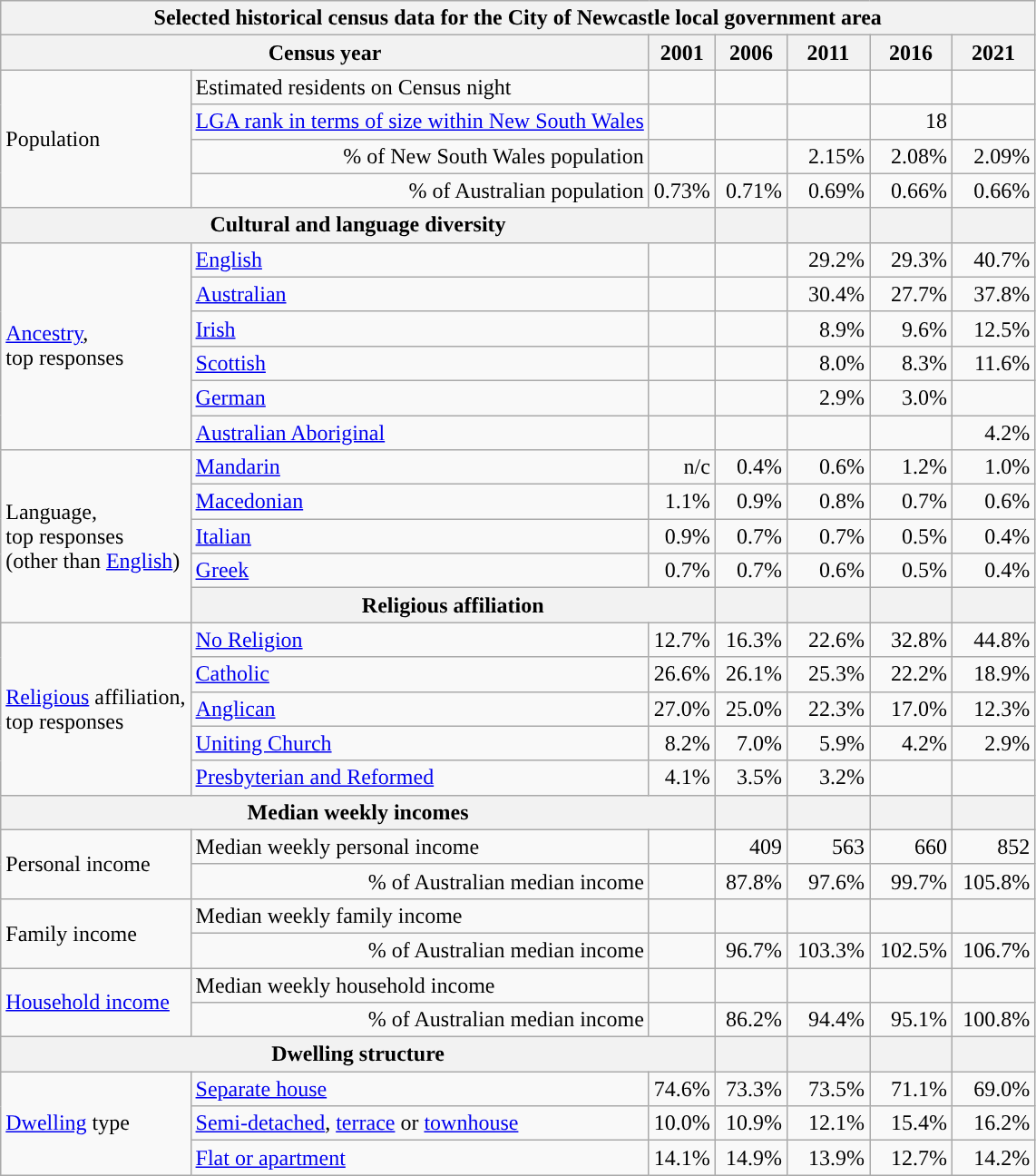<table class="wikitable">
<tr>
<th colspan=8>Selected historical census data for the City of Newcastle local government area</th>
</tr>
<tr>
<th colspan=3>Census year</th>
<th>2001</th>
<th>2006</th>
<th>2011</th>
<th>2016</th>
<th>2021</th>
</tr>
<tr>
<td rowspan=4 colspan="2">Population</td>
<td>Estimated residents on Census night</td>
<td align="right"></td>
<td align="right"> </td>
<td align="right"> </td>
<td align="right"> </td>
<td align="right"> </td>
</tr>
<tr>
<td align="right"><a href='#'>LGA rank in terms of size within New South Wales</a></td>
<td align="right"></td>
<td align="right"></td>
<td align="right"></td>
<td align="right">18</td>
<td align="right"></td>
</tr>
<tr>
<td align="right">% of New South Wales population</td>
<td align="right"></td>
<td align="right"></td>
<td align="right">2.15%</td>
<td align="right"> 2.08%</td>
<td align="right"> 2.09%</td>
</tr>
<tr>
<td align="right">% of Australian population</td>
<td align="right">0.73%</td>
<td align="right"> 0.71%</td>
<td align="right"> 0.69%</td>
<td align="right"> 0.66%</td>
<td align="right"> 0.66%</td>
</tr>
<tr>
<th colspan=4>Cultural and language diversity</th>
<th></th>
<th></th>
<th></th>
<th></th>
</tr>
<tr>
<td rowspan=6 colspan=2><a href='#'>Ancestry</a>,<br>top responses</td>
<td><a href='#'>English</a></td>
<td align="right"></td>
<td align="right"></td>
<td align="right">29.2%</td>
<td align="right"> 29.3%</td>
<td align="right"> 40.7%</td>
</tr>
<tr>
<td><a href='#'>Australian</a></td>
<td align="right"></td>
<td align="right"></td>
<td align="right">30.4%</td>
<td align="right"> 27.7%</td>
<td align="right"> 37.8%</td>
</tr>
<tr>
<td><a href='#'>Irish</a></td>
<td align="right"></td>
<td align="right"></td>
<td align="right">8.9%</td>
<td align="right"> 9.6%</td>
<td align="right"> 12.5%</td>
</tr>
<tr>
<td><a href='#'>Scottish</a></td>
<td align="right"></td>
<td align="right"></td>
<td align="right">8.0%</td>
<td align="right"> 8.3%</td>
<td align="right"> 11.6%</td>
</tr>
<tr>
<td><a href='#'>German</a></td>
<td align="right"></td>
<td align="right"></td>
<td align="right">2.9%</td>
<td align="right"> 3.0%</td>
<td align="right"></td>
</tr>
<tr>
<td><a href='#'>Australian Aboriginal</a></td>
<td align="right"></td>
<td align="right"></td>
<td align="right"></td>
<td align="right"></td>
<td align="right">4.2%</td>
</tr>
<tr>
<td rowspan=5 colspan=2>Language,<br>top responses<br>(other than <a href='#'>English</a>)</td>
<td><a href='#'>Mandarin</a></td>
<td align="right">n/c</td>
<td align="right"> 0.4%</td>
<td align="right"> 0.6%</td>
<td align="right"> 1.2%</td>
<td align="right"> 1.0%</td>
</tr>
<tr>
<td><a href='#'>Macedonian</a></td>
<td align="right">1.1%</td>
<td align="right"> 0.9%</td>
<td align="right"> 0.8%</td>
<td align="right"> 0.7%</td>
<td align="right"> 0.6%</td>
</tr>
<tr>
<td><a href='#'>Italian</a></td>
<td align="right">0.9%</td>
<td align="right"> 0.7%</td>
<td align="right"> 0.7%</td>
<td align="right"> 0.5%</td>
<td align="right"> 0.4%</td>
</tr>
<tr>
<td><a href='#'>Greek</a></td>
<td align="right">0.7%</td>
<td align="right"> 0.7%</td>
<td align="right"> 0.6%</td>
<td align="right"> 0.5%</td>
<td align="right"> 0.4%</td>
</tr>
<tr>
<th colspan=2>Religious affiliation</th>
<th></th>
<th></th>
<th></th>
<th></th>
</tr>
<tr>
<td rowspan=5 colspan=2><a href='#'>Religious</a> affiliation,<br>top responses</td>
<td><a href='#'>No Religion</a></td>
<td align="right">12.7%</td>
<td align="right"> 16.3%</td>
<td align="right"> 22.6%</td>
<td align="right"> 32.8%</td>
<td align="right"> 44.8%</td>
</tr>
<tr>
<td><a href='#'>Catholic</a></td>
<td align="right">26.6%</td>
<td align="right"> 26.1%</td>
<td align="right"> 25.3%</td>
<td align="right"> 22.2%</td>
<td align="right"> 18.9%</td>
</tr>
<tr>
<td><a href='#'>Anglican</a></td>
<td align="right">27.0%</td>
<td align="right"> 25.0%</td>
<td align="right"> 22.3%</td>
<td align="right"> 17.0%</td>
<td align="right"> 12.3%</td>
</tr>
<tr>
<td><a href='#'>Uniting Church</a></td>
<td align="right">8.2%</td>
<td align="right"> 7.0%</td>
<td align="right"> 5.9%</td>
<td align="right"> 4.2%</td>
<td align="right"> 2.9%</td>
</tr>
<tr>
<td><a href='#'>Presbyterian and Reformed</a></td>
<td align="right">4.1%</td>
<td align="right"> 3.5%</td>
<td align="right"> 3.2%</td>
<td align="right"></td>
<td align="right"></td>
</tr>
<tr>
<th colspan=4>Median weekly incomes</th>
<th></th>
<th></th>
<th></th>
<th></th>
</tr>
<tr>
<td rowspan=2 colspan=2>Personal income</td>
<td>Median weekly personal income</td>
<td align="right"></td>
<td align="right">409</td>
<td align="right"> 563</td>
<td align="right"> 660</td>
<td align="right"> 852</td>
</tr>
<tr>
<td align="right">% of Australian median income</td>
<td align="right"></td>
<td align="right">87.8%</td>
<td align="right"> 97.6%</td>
<td align="right"> 99.7%</td>
<td align="right"> 105.8%</td>
</tr>
<tr>
<td rowspan=2 colspan=2>Family income</td>
<td>Median weekly family income</td>
<td align="right"></td>
<td align="right"></td>
<td align="right"> </td>
<td align="right"> </td>
<td align="right"> </td>
</tr>
<tr>
<td align="right">% of Australian median income</td>
<td align="right"></td>
<td align="right">96.7%</td>
<td align="right"> 103.3%</td>
<td align="right"> 102.5%</td>
<td align="right"> 106.7%</td>
</tr>
<tr>
<td rowspan=2 colspan=2><a href='#'>Household income</a></td>
<td>Median weekly household income</td>
<td align="right"></td>
<td align="right"></td>
<td align="right"> </td>
<td align="right"> </td>
<td align="right"> </td>
</tr>
<tr>
<td align="right">% of Australian median income</td>
<td align="right"></td>
<td align="right">86.2%</td>
<td align="right"> 94.4%</td>
<td align="right"> 95.1%</td>
<td align="right"> 100.8%</td>
</tr>
<tr>
<th colspan=4>Dwelling structure</th>
<th></th>
<th></th>
<th></th>
<th></th>
</tr>
<tr>
<td rowspan=4 colspan=2><a href='#'>Dwelling</a> type</td>
<td><a href='#'>Separate house</a></td>
<td align="right">74.6%</td>
<td align="right"> 73.3%</td>
<td align="right"> 73.5%</td>
<td align="right"> 71.1%</td>
<td align="right"> 69.0%</td>
</tr>
<tr>
<td><a href='#'>Semi-detached</a>, <a href='#'>terrace</a> or <a href='#'>townhouse</a></td>
<td align="right">10.0%</td>
<td align="right"> 10.9%</td>
<td align="right"> 12.1%</td>
<td align="right"> 15.4%</td>
<td align="right"> 16.2%</td>
</tr>
<tr>
<td><a href='#'>Flat or apartment</a></td>
<td align="right">14.1%</td>
<td align="right"> 14.9%</td>
<td align="right"> 13.9%</td>
<td align="right"> 12.7%</td>
<td align="right"> 14.2%</td>
</tr>
</table>
